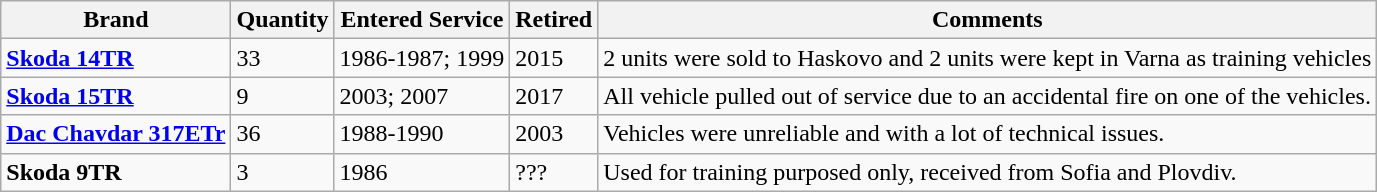<table class="wikitable">
<tr>
<th>Brand</th>
<th>Quantity</th>
<th>Entered Service</th>
<th>Retired</th>
<th>Comments</th>
</tr>
<tr>
<td><strong><a href='#'>Skoda 14TR</a></strong></td>
<td>33</td>
<td>1986-1987; 1999</td>
<td>2015</td>
<td>2 units were sold to Haskovo and 2 units were kept in Varna as training vehicles</td>
</tr>
<tr>
<td><strong><a href='#'>Skoda 15TR</a></strong></td>
<td>9</td>
<td>2003; 2007</td>
<td>2017</td>
<td>All vehicle pulled out of service due to an accidental fire on one of the vehicles.</td>
</tr>
<tr>
<td><strong><a href='#'>Dac Chavdar 317ETr</a></strong></td>
<td>36</td>
<td>1988-1990</td>
<td>2003</td>
<td>Vehicles were unreliable and with a lot of technical issues.</td>
</tr>
<tr>
<td><strong>Skoda 9TR</strong></td>
<td>3</td>
<td>1986</td>
<td>???</td>
<td>Used for training purposed only, received from Sofia and Plovdiv.</td>
</tr>
</table>
